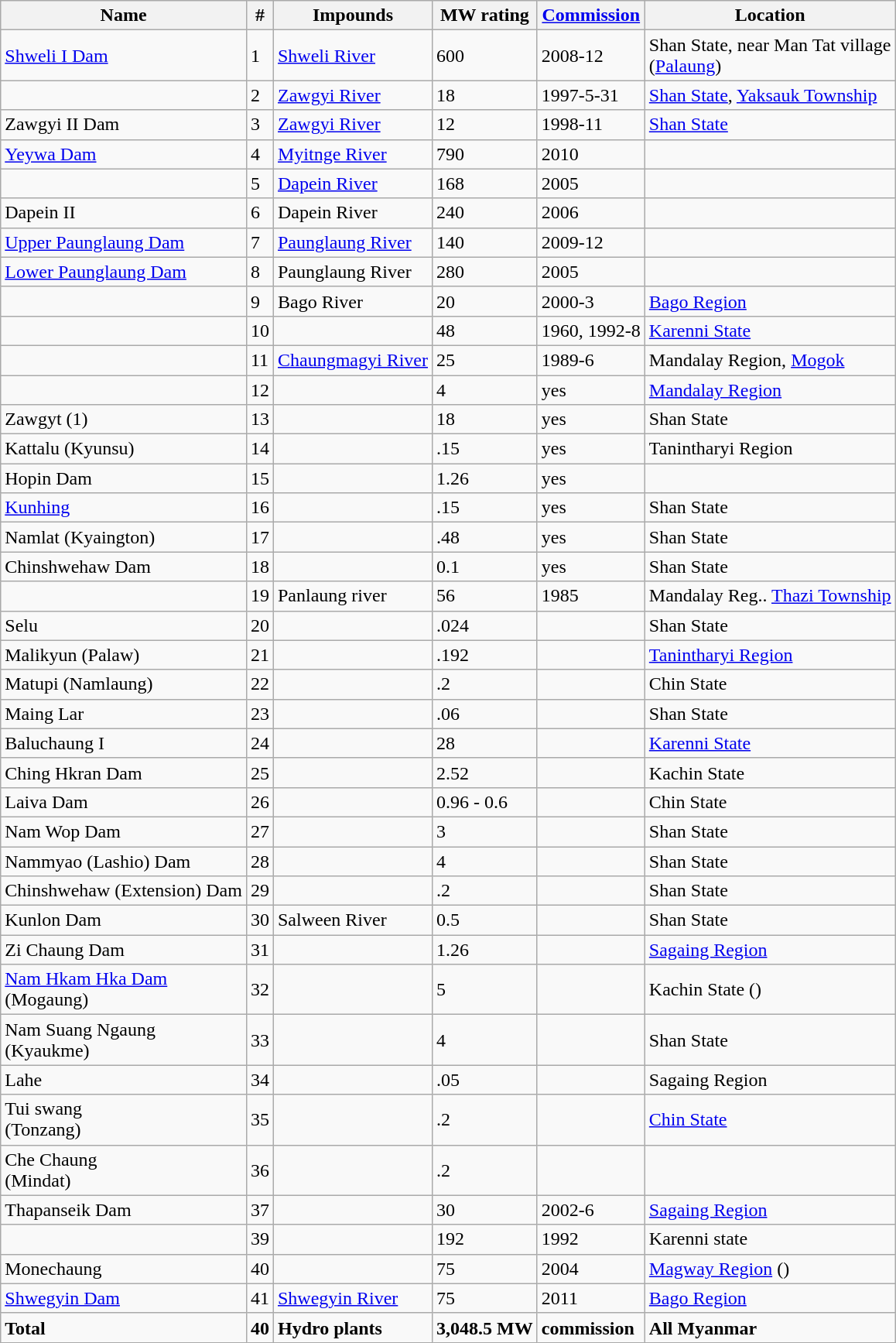<table class="wikitable sortable" border="1">
<tr>
<th>Name</th>
<th>#</th>
<th>Impounds</th>
<th>MW rating</th>
<th><a href='#'>Commission</a></th>
<th>Location</th>
</tr>
<tr>
<td><a href='#'>Shweli I Dam</a></td>
<td>1</td>
<td><a href='#'>Shweli River</a></td>
<td>600</td>
<td>2008-12</td>
<td>Shan State, near Man Tat village<br>(<a href='#'>Palaung</a>)</td>
</tr>
<tr>
<td></td>
<td>2</td>
<td><a href='#'>Zawgyi River</a></td>
<td>18</td>
<td>1997-5-31</td>
<td><a href='#'>Shan State</a>, <a href='#'>Yaksauk Township</a> </td>
</tr>
<tr>
<td>Zawgyi II Dam</td>
<td>3</td>
<td><a href='#'>Zawgyi River</a></td>
<td>12</td>
<td>1998-11</td>
<td><a href='#'>Shan State</a></td>
</tr>
<tr>
<td><a href='#'>Yeywa Dam</a></td>
<td>4</td>
<td><a href='#'>Myitnge River</a></td>
<td>790</td>
<td>2010</td>
<td></td>
</tr>
<tr>
<td></td>
<td>5</td>
<td><a href='#'>Dapein River</a></td>
<td>168</td>
<td>2005</td>
<td></td>
</tr>
<tr>
<td>Dapein II</td>
<td>6</td>
<td>Dapein River</td>
<td>240</td>
<td>2006</td>
<td></td>
</tr>
<tr>
<td><a href='#'>Upper Paunglaung Dam</a></td>
<td>7</td>
<td><a href='#'>Paunglaung River</a></td>
<td>140</td>
<td>2009-12</td>
<td></td>
</tr>
<tr>
<td><a href='#'>Lower Paunglaung Dam</a></td>
<td>8</td>
<td>Paunglaung River</td>
<td>280</td>
<td>2005</td>
<td></td>
</tr>
<tr>
<td></td>
<td>9</td>
<td>Bago River</td>
<td>20</td>
<td>2000-3</td>
<td><a href='#'>Bago Region</a></td>
</tr>
<tr>
<td></td>
<td>10</td>
<td></td>
<td>48</td>
<td>1960, 1992-8</td>
<td><a href='#'>Karenni State</a></td>
</tr>
<tr>
<td></td>
<td>11</td>
<td><a href='#'>Chaungmagyi River</a></td>
<td>25</td>
<td>1989-6</td>
<td>Mandalay Region, <a href='#'>Mogok</a></td>
</tr>
<tr>
<td></td>
<td>12</td>
<td></td>
<td>4</td>
<td>yes</td>
<td><a href='#'>Mandalay Region</a></td>
</tr>
<tr>
<td>Zawgyt (1)</td>
<td>13</td>
<td></td>
<td>18</td>
<td>yes</td>
<td>Shan State</td>
</tr>
<tr>
<td>Kattalu (Kyunsu)</td>
<td>14</td>
<td></td>
<td>.15</td>
<td>yes</td>
<td>Tanintharyi Region</td>
</tr>
<tr>
<td>Hopin Dam</td>
<td>15</td>
<td></td>
<td>1.26</td>
<td>yes</td>
<td></td>
</tr>
<tr>
<td><a href='#'>Kunhing</a></td>
<td>16</td>
<td></td>
<td>.15</td>
<td>yes</td>
<td>Shan State<br></td>
</tr>
<tr>
<td>Namlat (Kyaington)</td>
<td>17</td>
<td></td>
<td>.48</td>
<td>yes</td>
<td>Shan State</td>
</tr>
<tr>
<td>Chinshwehaw Dam</td>
<td>18</td>
<td></td>
<td>0.1</td>
<td>yes</td>
<td>Shan State</td>
</tr>
<tr>
<td></td>
<td>19</td>
<td>Panlaung river</td>
<td>56</td>
<td>1985</td>
<td>Mandalay Reg.. <a href='#'>Thazi Township</a></td>
</tr>
<tr>
<td>Selu</td>
<td>20</td>
<td></td>
<td>.024</td>
<td></td>
<td>Shan State</td>
</tr>
<tr>
<td>Malikyun (Palaw)</td>
<td>21</td>
<td></td>
<td>.192</td>
<td></td>
<td><a href='#'>Tanintharyi Region</a></td>
</tr>
<tr>
<td>Matupi (Namlaung)</td>
<td>22</td>
<td></td>
<td>.2</td>
<td></td>
<td>Chin State</td>
</tr>
<tr>
<td>Maing Lar</td>
<td>23</td>
<td></td>
<td>.06</td>
<td></td>
<td>Shan State</td>
</tr>
<tr>
<td>Baluchaung I </td>
<td>24</td>
<td></td>
<td>28</td>
<td></td>
<td><a href='#'>Karenni State</a></td>
</tr>
<tr>
<td>Ching Hkran Dam</td>
<td>25</td>
<td></td>
<td>2.52</td>
<td></td>
<td>Kachin State</td>
</tr>
<tr>
<td>Laiva Dam</td>
<td>26</td>
<td></td>
<td>0.96 - 0.6</td>
<td></td>
<td>Chin State</td>
</tr>
<tr>
<td>Nam Wop Dam</td>
<td>27</td>
<td></td>
<td>3</td>
<td></td>
<td>Shan State</td>
</tr>
<tr>
<td>Nammyao (Lashio) Dam</td>
<td>28</td>
<td></td>
<td>4</td>
<td></td>
<td>Shan State</td>
</tr>
<tr>
<td>Chinshwehaw (Extension) Dam</td>
<td>29</td>
<td></td>
<td>.2</td>
<td></td>
<td>Shan State</td>
</tr>
<tr>
<td>Kunlon Dam</td>
<td>30</td>
<td>Salween River</td>
<td>0.5</td>
<td></td>
<td>Shan State</td>
</tr>
<tr>
<td>Zi Chaung Dam</td>
<td>31</td>
<td></td>
<td>1.26</td>
<td></td>
<td><a href='#'>Sagaing Region</a></td>
</tr>
<tr>
<td><a href='#'>Nam Hkam Hka Dam</a> <br>(Mogaung)</td>
<td>32</td>
<td></td>
<td>5</td>
<td></td>
<td>Kachin State ()</td>
</tr>
<tr>
<td>Nam Suang Ngaung <br>(Kyaukme)</td>
<td>33</td>
<td></td>
<td>4</td>
<td></td>
<td>Shan State</td>
</tr>
<tr>
<td>Lahe</td>
<td>34</td>
<td></td>
<td>.05</td>
<td></td>
<td>Sagaing Region</td>
</tr>
<tr>
<td>Tui swang <br>(Tonzang)</td>
<td>35</td>
<td></td>
<td>.2</td>
<td></td>
<td><a href='#'>Chin State</a></td>
</tr>
<tr>
<td>Che Chaung<br>(Mindat)</td>
<td>36</td>
<td></td>
<td>.2</td>
<td></td>
<td></td>
</tr>
<tr>
<td>Thapanseik Dam</td>
<td>37</td>
<td></td>
<td>30</td>
<td>2002-6</td>
<td><a href='#'>Sagaing Region</a></td>
</tr>
<tr>
<td></td>
<td>39</td>
<td></td>
<td>192</td>
<td>1992</td>
<td>Karenni state</td>
</tr>
<tr>
<td>Monechaung</td>
<td>40</td>
<td></td>
<td>75</td>
<td>2004</td>
<td><a href='#'>Magway Region</a> ()</td>
</tr>
<tr>
<td><a href='#'>Shwegyin Dam</a></td>
<td>41</td>
<td><a href='#'>Shwegyin River</a></td>
<td>75</td>
<td>2011</td>
<td><a href='#'>Bago Region</a></td>
</tr>
<tr>
<td><strong>Total</strong></td>
<td><strong>40</strong></td>
<td><strong>Hydro plants</strong></td>
<td><strong>3,048.5 MW</strong></td>
<td><strong>commission</strong></td>
<td><strong> All Myanmar</strong></td>
</tr>
</table>
